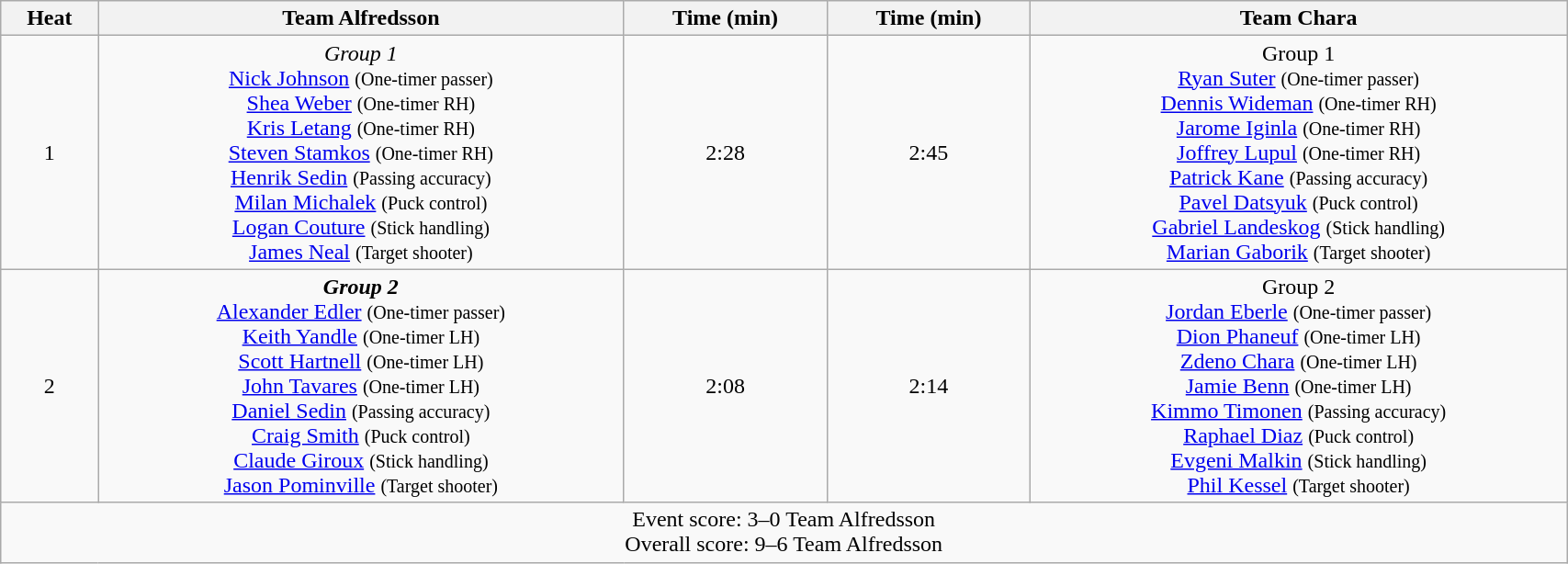<table width="90%" class="wikitable">
<tr align="center">
<th>Heat</th>
<th>Team Alfredsson</th>
<th>Time (min)</th>
<th>Time (min)</th>
<th>Team Chara</th>
</tr>
<tr align="center">
<td>1</td>
<td><em>Group 1</em><br><a href='#'>Nick Johnson</a> <small>(One-timer passer)</small><br><a href='#'>Shea Weber</a> <small>(One-timer RH)</small><br><a href='#'>Kris Letang</a> <small>(One-timer RH)</small><br><a href='#'>Steven Stamkos</a> <small>(One-timer RH)</small><br><a href='#'>Henrik Sedin</a> <small>(Passing accuracy)</small><br><a href='#'>Milan Michalek</a> <small>(Puck control)</small><br><a href='#'>Logan Couture</a> <small>(Stick handling)</small><br><a href='#'>James Neal</a> <small>(Target shooter)</small></td>
<td>2:28</td>
<td>2:45</td>
<td>Group 1<br><a href='#'>Ryan Suter</a> <small>(One-timer passer)</small><br><a href='#'>Dennis Wideman</a> <small>(One-timer RH)</small><br><a href='#'>Jarome Iginla</a> <small>(One-timer RH)</small><br><a href='#'>Joffrey Lupul</a> <small>(One-timer RH)</small><br><a href='#'>Patrick Kane</a> <small>(Passing accuracy)</small><br><a href='#'>Pavel Datsyuk</a> <small>(Puck control)</small><br><a href='#'>Gabriel Landeskog</a> <small>(Stick handling)</small><br><a href='#'>Marian Gaborik</a> <small>(Target shooter)</small></td>
</tr>
<tr align="center">
<td>2</td>
<td><strong><em>Group 2</em></strong><br><a href='#'>Alexander Edler</a> <small>(One-timer passer)</small><br><a href='#'>Keith Yandle</a> <small>(One-timer LH)</small><br><a href='#'>Scott Hartnell</a> <small>(One-timer LH)</small><br><a href='#'>John Tavares</a> <small>(One-timer LH)</small><br><a href='#'>Daniel Sedin</a> <small>(Passing accuracy)</small><br> <a href='#'>Craig Smith</a> <small>(Puck control)</small><br> <a href='#'>Claude Giroux</a> <small>(Stick handling)</small><br> <a href='#'>Jason Pominville</a> <small>(Target shooter)</small></td>
<td>2:08</td>
<td>2:14</td>
<td>Group 2<br><a href='#'>Jordan Eberle</a> <small>(One-timer passer)</small><br><a href='#'>Dion Phaneuf</a> <small>(One-timer LH)</small><br><a href='#'>Zdeno Chara</a> <small>(One-timer LH)</small><br> <a href='#'>Jamie Benn</a> <small>(One-timer LH)</small><br><a href='#'>Kimmo Timonen</a> <small>(Passing accuracy)</small> <br> <a href='#'>Raphael Diaz</a> <small>(Puck control)</small><br><a href='#'>Evgeni Malkin</a> <small>(Stick handling)</small> <br> <a href='#'>Phil Kessel</a> <small>(Target shooter)</small></td>
</tr>
<tr align="center">
<td colspan="5">Event score: 3–0 Team Alfredsson<br> Overall score: 9–6 Team Alfredsson</td>
</tr>
</table>
